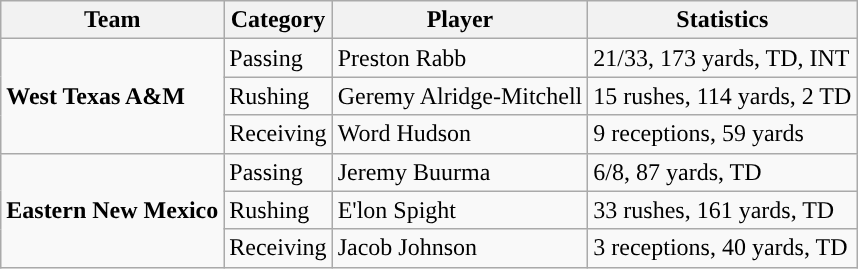<table class="wikitable" style="float: left;">
<tr>
<th>Team</th>
<th>Category</th>
<th>Player</th>
<th>Statistics</th>
</tr>
<tr>
<td rowspan=3><strong>West Texas A&M</strong></td>
<td>Passing</td>
<td>Preston Rabb</td>
<td>21/33, 173 yards, TD, INT</td>
</tr>
<tr>
<td>Rushing</td>
<td>Geremy Alridge-Mitchell</td>
<td>15 rushes, 114 yards, 2 TD</td>
</tr>
<tr>
<td>Receiving</td>
<td>Word Hudson</td>
<td>9 receptions, 59 yards</td>
</tr>
<tr>
<td rowspan=3><strong>Eastern New Mexico</strong></td>
<td>Passing</td>
<td>Jeremy Buurma</td>
<td>6/8, 87 yards, TD</td>
</tr>
<tr>
<td>Rushing</td>
<td>E'lon Spight</td>
<td>33 rushes, 161 yards, TD</td>
</tr>
<tr>
<td>Receiving</td>
<td>Jacob Johnson</td>
<td>3 receptions, 40 yards, TD</td>
</tr>
</table>
